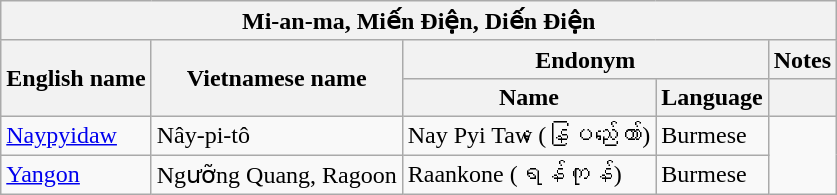<table class="wikitable sortable">
<tr>
<th colspan="5"> Mi-an-ma, Miến Điện, Diến Điện</th>
</tr>
<tr>
<th rowspan="2">English name</th>
<th rowspan="2">Vietnamese name</th>
<th colspan="2">Endonym</th>
<th>Notes</th>
</tr>
<tr>
<th>Name</th>
<th>Language</th>
<th></th>
</tr>
<tr>
<td><a href='#'>Naypyidaw</a></td>
<td>Nây-pi-tô</td>
<td>Nay Pyi Taw (နေပြည်တော်)</td>
<td>Burmese</td>
</tr>
<tr>
<td><a href='#'>Yangon</a></td>
<td>Ngưỡng Quang, Ragoon</td>
<td>Raankone (ရန်ကုန်)</td>
<td>Burmese</td>
</tr>
</table>
